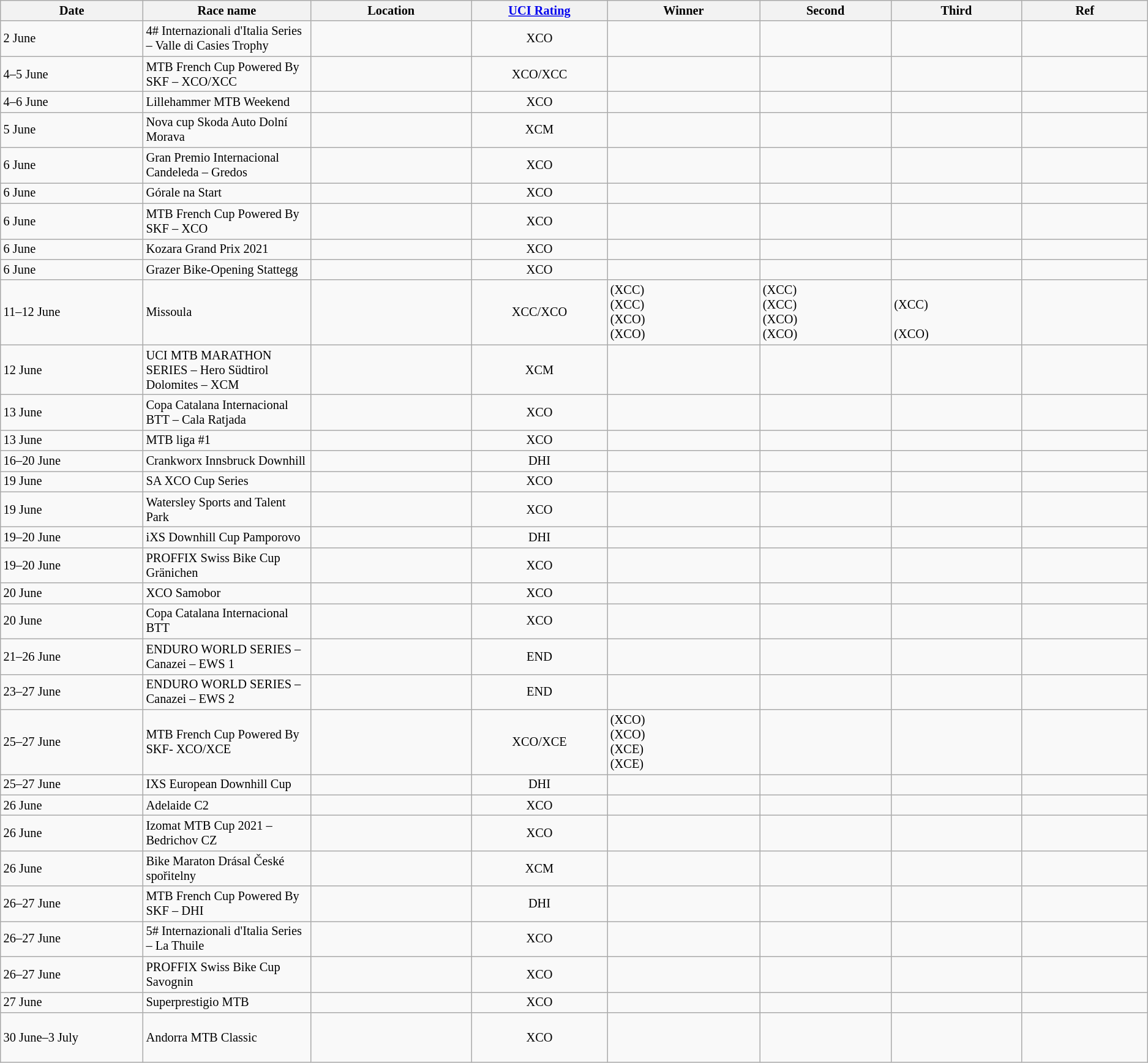<table class="wikitable sortable" style="font-size:85%;">
<tr>
<th style="width:190px;">Date</th>
<th style="width:210px;">Race name</th>
<th style="width:210px;">Location</th>
<th style="width:170px;"><a href='#'>UCI Rating</a></th>
<th width=200px>Winner</th>
<th style="width:170px;">Second</th>
<th style="width:170px;">Third</th>
<th style="width:170px;">Ref</th>
</tr>
<tr>
<td>2 June</td>
<td>4# Internazionali d'Italia Series – Valle di Casies Trophy</td>
<td></td>
<td align=center>XCO</td>
<td><br></td>
<td><br></td>
<td><br></td>
<td align=center></td>
</tr>
<tr>
<td>4–5 June</td>
<td>MTB French Cup Powered By SKF – XCO/XCC</td>
<td></td>
<td align=center>XCO/XCC</td>
<td></td>
<td></td>
<td></td>
<td align=center></td>
</tr>
<tr>
<td>4–6 June</td>
<td>Lillehammer MTB Weekend</td>
<td></td>
<td align=center>XCO</td>
<td><br></td>
<td><br></td>
<td><br></td>
<td align=center></td>
</tr>
<tr>
<td>5 June</td>
<td>Nova cup Skoda Auto Dolní Morava</td>
<td></td>
<td align=center>XCM</td>
<td><br></td>
<td><br></td>
<td><br></td>
<td align=center></td>
</tr>
<tr>
<td>6 June</td>
<td>Gran Premio Internacional Candeleda – Gredos</td>
<td></td>
<td align=center>XCO</td>
<td><br></td>
<td><br></td>
<td><br></td>
<td align=center></td>
</tr>
<tr>
<td>6 June</td>
<td>Górale na Start</td>
<td></td>
<td align=center>XCO</td>
<td><br></td>
<td><br></td>
<td><br></td>
<td align=center></td>
</tr>
<tr>
<td>6 June</td>
<td>MTB French Cup Powered By SKF – XCO</td>
<td></td>
<td align=center>XCO</td>
<td><br></td>
<td><br></td>
<td><br></td>
<td align=center></td>
</tr>
<tr>
<td>6 June</td>
<td>Kozara Grand Prix 2021</td>
<td></td>
<td align=center>XCO</td>
<td><br></td>
<td><br></td>
<td><br></td>
<td align=center></td>
</tr>
<tr>
<td>6 June</td>
<td>Grazer Bike-Opening Stattegg</td>
<td></td>
<td align=center>XCO</td>
<td><br></td>
<td><br></td>
<td><br></td>
<td align=center></td>
</tr>
<tr>
<td>11–12 June</td>
<td>Missoula</td>
<td></td>
<td align=center>XCC/XCO</td>
<td> (XCC)<br> (XCC)<br> (XCO)<br> (XCO)</td>
<td> (XCC)<br> (XCC)<br> (XCO)<br> (XCO)</td>
<td><br> (XCC)<br><br> (XCO)</td>
<td align=center></td>
</tr>
<tr>
<td>12 June</td>
<td>UCI MTB MARATHON SERIES – Hero Südtirol Dolomites – XCM</td>
<td></td>
<td align=center>XCM</td>
<td><br></td>
<td><br></td>
<td><br></td>
<td align=center></td>
</tr>
<tr>
<td>13 June</td>
<td>Copa Catalana Internacional BTT – Cala Ratjada</td>
<td></td>
<td align=center>XCO</td>
<td><br></td>
<td><br></td>
<td><br></td>
<td align=center></td>
</tr>
<tr>
<td>13 June</td>
<td>MTB liga #1</td>
<td></td>
<td align=center>XCO</td>
<td><br></td>
<td><br></td>
<td><br></td>
<td align=center></td>
</tr>
<tr>
<td>16–20 June</td>
<td>Crankworx Innsbruck Downhill</td>
<td></td>
<td align=center>DHI</td>
<td><br></td>
<td><br></td>
<td><br></td>
<td align=center></td>
</tr>
<tr>
<td>19 June</td>
<td>SA XCO Cup Series</td>
<td></td>
<td align=center>XCO</td>
<td><br></td>
<td><br></td>
<td><br></td>
<td align=center></td>
</tr>
<tr>
<td>19 June</td>
<td>Watersley Sports and Talent Park</td>
<td></td>
<td align=center>XCO</td>
<td><br></td>
<td><br></td>
<td><br></td>
<td align=center></td>
</tr>
<tr>
<td>19–20 June</td>
<td>iXS Downhill Cup Pamporovo</td>
<td></td>
<td align=center>DHI</td>
<td><br></td>
<td><br></td>
<td><br></td>
<td align=center></td>
</tr>
<tr>
<td>19–20 June</td>
<td>PROFFIX Swiss Bike Cup Gränichen</td>
<td></td>
<td align=center>XCO</td>
<td><br></td>
<td><br></td>
<td><br></td>
<td align=center></td>
</tr>
<tr>
<td>20 June</td>
<td>XCO Samobor</td>
<td></td>
<td align=center>XCO</td>
<td><br></td>
<td><br></td>
<td><br></td>
<td align=center></td>
</tr>
<tr>
<td>20 June</td>
<td>Copa Catalana Internacional BTT</td>
<td></td>
<td align=center>XCO</td>
<td><br></td>
<td><br></td>
<td><br></td>
<td align=center></td>
</tr>
<tr>
<td>21–26 June</td>
<td>ENDURO WORLD SERIES – Canazei – EWS 1</td>
<td></td>
<td align=center>END</td>
<td><br></td>
<td><br></td>
<td><br></td>
<td align=center></td>
</tr>
<tr>
<td>23–27 June</td>
<td>ENDURO WORLD SERIES – Canazei – EWS 2</td>
<td></td>
<td align=center>END</td>
<td><br></td>
<td><br></td>
<td><br></td>
<td align=center></td>
</tr>
<tr>
<td>25–27 June</td>
<td>MTB French Cup Powered By SKF- XCO/XCE</td>
<td></td>
<td align=center>XCO/XCE</td>
<td> (XCO)<br> (XCO)<br> (XCE)<br> (XCE)</td>
<td></td>
<td></td>
<td align=center></td>
</tr>
<tr>
<td>25–27 June</td>
<td>IXS European Downhill Cup</td>
<td></td>
<td align=center>DHI</td>
<td><br></td>
<td><br></td>
<td><br></td>
<td align=center></td>
</tr>
<tr>
<td>26 June</td>
<td>Adelaide C2</td>
<td></td>
<td align=center>XCO</td>
<td><br></td>
<td><br></td>
<td><br></td>
<td align=center></td>
</tr>
<tr>
<td>26 June</td>
<td>Izomat MTB Cup 2021 – Bedrichov CZ</td>
<td></td>
<td align=center>XCO</td>
<td><br></td>
<td><br></td>
<td><br></td>
<td align=center></td>
</tr>
<tr>
<td>26 June</td>
<td>Bike Maraton Drásal České spořitelny</td>
<td></td>
<td align=center>XCM</td>
<td><br></td>
<td><br></td>
<td><br></td>
<td align=center></td>
</tr>
<tr>
<td>26–27 June</td>
<td>MTB French Cup Powered By SKF – DHI</td>
<td></td>
<td align=center>DHI</td>
<td><br></td>
<td><br></td>
<td><br></td>
<td align=center></td>
</tr>
<tr>
<td>26–27 June</td>
<td>5# Internazionali d'Italia Series – La Thuile</td>
<td></td>
<td align=center>XCO</td>
<td><br></td>
<td><br></td>
<td><br></td>
<td align=center></td>
</tr>
<tr>
<td>26–27 June</td>
<td>PROFFIX Swiss Bike Cup Savognin</td>
<td></td>
<td align=center>XCO</td>
<td><br></td>
<td><br></td>
<td><br></td>
<td align=center></td>
</tr>
<tr>
<td>27 June</td>
<td>Superprestigio MTB</td>
<td></td>
<td align=center>XCO</td>
<td><br></td>
<td><br></td>
<td><br></td>
<td align=center></td>
</tr>
<tr>
<td>30 June–3 July</td>
<td>Andorra MTB Classic</td>
<td></td>
<td align=center>XCO</td>
<td><br><br><br></td>
<td><br><br><br></td>
<td><br><br><br></td>
<td align=center></td>
</tr>
</table>
